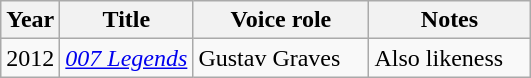<table class="wikitable">
<tr>
<th>Year</th>
<th>Title</th>
<th width=110>Voice role</th>
<th width=100>Notes</th>
</tr>
<tr>
<td>2012</td>
<td><em><a href='#'>007 Legends</a></em></td>
<td>Gustav Graves</td>
<td>Also likeness</td>
</tr>
</table>
